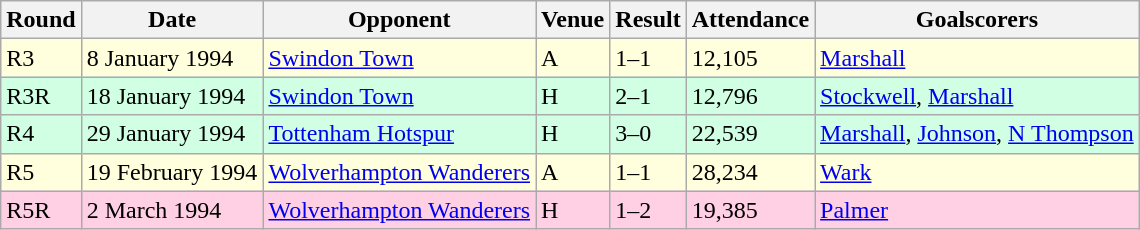<table class="wikitable">
<tr>
<th>Round</th>
<th>Date</th>
<th>Opponent</th>
<th>Venue</th>
<th>Result</th>
<th>Attendance</th>
<th>Goalscorers</th>
</tr>
<tr style="background-color: #ffffdd;">
<td>R3</td>
<td>8 January 1994</td>
<td><a href='#'>Swindon Town</a></td>
<td>A</td>
<td>1–1</td>
<td>12,105</td>
<td><a href='#'>Marshall</a></td>
</tr>
<tr style="background-color: #d0ffe3;">
<td>R3R</td>
<td>18 January 1994</td>
<td><a href='#'>Swindon Town</a></td>
<td>H</td>
<td>2–1</td>
<td>12,796</td>
<td><a href='#'>Stockwell</a>, <a href='#'>Marshall</a></td>
</tr>
<tr style="background-color: #d0ffe3;">
<td>R4</td>
<td>29 January 1994</td>
<td><a href='#'>Tottenham Hotspur</a></td>
<td>H</td>
<td>3–0</td>
<td>22,539</td>
<td><a href='#'>Marshall</a>, <a href='#'>Johnson</a>, <a href='#'>N Thompson</a></td>
</tr>
<tr style="background-color: #ffffdd;">
<td>R5</td>
<td>19 February 1994</td>
<td><a href='#'>Wolverhampton Wanderers</a></td>
<td>A</td>
<td>1–1</td>
<td>28,234</td>
<td><a href='#'>Wark</a></td>
</tr>
<tr style="background-color: #ffd0e3;">
<td>R5R</td>
<td>2 March 1994</td>
<td><a href='#'>Wolverhampton Wanderers</a></td>
<td>H</td>
<td>1–2</td>
<td>19,385</td>
<td><a href='#'>Palmer</a></td>
</tr>
</table>
